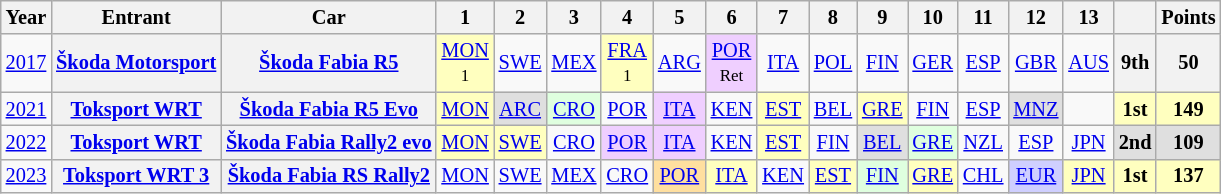<table class="wikitable" border="1" style="text-align:center; font-size:85%;">
<tr>
<th>Year</th>
<th>Entrant</th>
<th>Car</th>
<th>1</th>
<th>2</th>
<th>3</th>
<th>4</th>
<th>5</th>
<th>6</th>
<th>7</th>
<th>8</th>
<th>9</th>
<th>10</th>
<th>11</th>
<th>12</th>
<th>13</th>
<th></th>
<th>Points</th>
</tr>
<tr>
<td><a href='#'>2017</a></td>
<th nowrap><a href='#'>Škoda Motorsport</a></th>
<th nowrap><a href='#'>Škoda Fabia R5</a></th>
<td style="background:#FFFFBF;"><a href='#'>MON</a><br><small>1</small></td>
<td><a href='#'>SWE</a></td>
<td><a href='#'>MEX</a></td>
<td style="background:#FFFFBF;"><a href='#'>FRA</a><br><small>1</small></td>
<td><a href='#'>ARG</a></td>
<td style="background:#EFCFFF;"><a href='#'>POR</a><br><small>Ret</small></td>
<td><a href='#'>ITA</a></td>
<td><a href='#'>POL</a></td>
<td><a href='#'>FIN</a></td>
<td><a href='#'>GER</a></td>
<td><a href='#'>ESP</a></td>
<td><a href='#'>GBR</a></td>
<td><a href='#'>AUS</a></td>
<th>9th</th>
<th>50</th>
</tr>
<tr>
<td><a href='#'>2021</a></td>
<th nowrap><a href='#'>Toksport WRT</a></th>
<th nowrap><a href='#'>Škoda Fabia R5 Evo</a></th>
<td style="background:#ffffbf"><a href='#'>MON</a><br></td>
<td style="background:#dfdfdf;"><a href='#'>ARC</a><br></td>
<td style="background:#DFFFDF;"><a href='#'>CRO</a><br></td>
<td><a href='#'>POR</a><br></td>
<td style="background:#EFCFFF;"><a href='#'>ITA</a><br></td>
<td><a href='#'>KEN</a><br></td>
<td style="background:#ffffbf"><a href='#'>EST</a><br></td>
<td><a href='#'>BEL</a></td>
<td style="background:#ffffbf"><a href='#'>GRE</a><br></td>
<td><a href='#'>FIN</a></td>
<td><a href='#'>ESP</a></td>
<td style="background:#dfdfdf;"><a href='#'>MNZ</a><br></td>
<td></td>
<th style="background:#ffffbf">1st</th>
<th style="background:#ffffbf">149</th>
</tr>
<tr>
<td><a href='#'>2022</a></td>
<th nowrap><a href='#'>Toksport WRT</a></th>
<th nowrap><a href='#'>Škoda Fabia Rally2 evo</a></th>
<td style="background:#ffffbf"><a href='#'>MON</a><br></td>
<td style="background:#ffffbf"><a href='#'>SWE</a><br></td>
<td><a href='#'>CRO</a></td>
<td style="background:#EFCFFF;"><a href='#'>POR</a><br></td>
<td style="background:#EFCFFF;"><a href='#'>ITA</a><br></td>
<td><a href='#'>KEN</a></td>
<td style="background:#ffffbf"><a href='#'>EST</a><br></td>
<td><a href='#'>FIN</a></td>
<td style="background:#dfdfdf;"><a href='#'>BEL</a><br></td>
<td style="background:#DFFFDF;"><a href='#'>GRE</a><br></td>
<td><a href='#'>NZL</a></td>
<td><a href='#'>ESP</a></td>
<td><a href='#'>JPN</a></td>
<th style="background:#dfdfdf;">2nd</th>
<th style="background:#dfdfdf;">109</th>
</tr>
<tr>
<td><a href='#'>2023</a></td>
<th nowrap><a href='#'>Toksport WRT 3</a></th>
<th nowrap><a href='#'>Škoda Fabia RS Rally2</a></th>
<td><a href='#'>MON</a></td>
<td><a href='#'>SWE</a></td>
<td><a href='#'>MEX</a></td>
<td><a href='#'>CRO</a></td>
<td style="background:#FFDF9F"><a href='#'>POR</a><br></td>
<td style="background:#FFFFBF"><a href='#'>ITA</a> <br></td>
<td><a href='#'>KEN</a></td>
<td style="background:#FFFFBF"><a href='#'>EST</a><br></td>
<td style="background:#DFFFDF"><a href='#'>FIN</a><br></td>
<td style="background:#FFFFBF"><a href='#'>GRE</a><br></td>
<td><a href='#'>CHL</a></td>
<td style="background:#cfcfff"><a href='#'>EUR</a><br></td>
<td style="background:#FFFFBF"><a href='#'>JPN</a><br></td>
<th style="background:#FFFFBF">1st</th>
<th style="background:#FFFFBF">137</th>
</tr>
</table>
